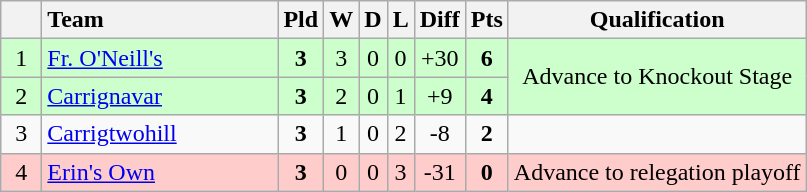<table class="wikitable" style="text-align:center">
<tr>
<th width="20"></th>
<th width="150" style="text-align:left;">Team</th>
<th>Pld</th>
<th>W</th>
<th>D</th>
<th>L</th>
<th>Diff</th>
<th>Pts</th>
<th>Qualification</th>
</tr>
<tr style="background:#ccffcc">
<td>1</td>
<td align="left"> <a href='#'>Fr. O'Neill's</a></td>
<td><strong>3</strong></td>
<td>3</td>
<td>0</td>
<td>0</td>
<td>+30</td>
<td><strong>6</strong></td>
<td rowspan="2">Advance to Knockout Stage</td>
</tr>
<tr style="background:#ccffcc">
<td>2</td>
<td align="left"> <a href='#'>Carrignavar</a></td>
<td><strong>3</strong></td>
<td>2</td>
<td>0</td>
<td>1</td>
<td>+9</td>
<td><strong>4</strong></td>
</tr>
<tr>
<td>3</td>
<td align="left"> <a href='#'>Carrigtwohill</a></td>
<td><strong>3</strong></td>
<td>1</td>
<td>0</td>
<td>2</td>
<td>-8</td>
<td><strong>2</strong></td>
<td></td>
</tr>
<tr style="background:#ffcccc">
<td>4</td>
<td align="left"> <a href='#'>Erin's Own</a></td>
<td><strong>3</strong></td>
<td>0</td>
<td>0</td>
<td>3</td>
<td>-31</td>
<td><strong>0</strong></td>
<td>Advance to relegation playoff</td>
</tr>
</table>
